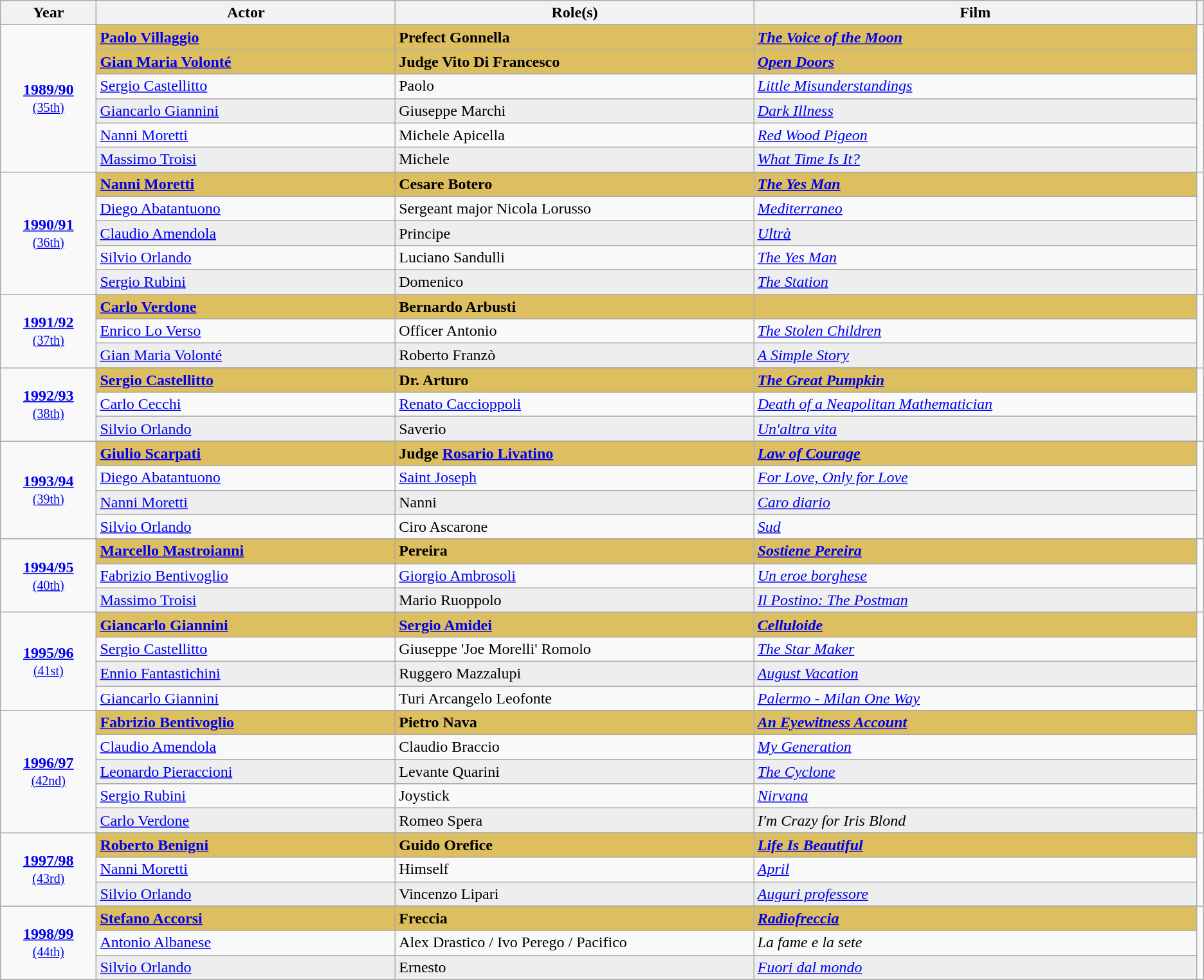<table class="wikitable">
<tr>
<th width="8%">Year</th>
<th width="25%">Actor</th>
<th width="30%">Role(s)</th>
<th width="70%">Film</th>
<th width="2%" class="unstable"></th>
</tr>
<tr>
<td rowspan=7 style="text-align:center"><strong><a href='#'>1989/90</a></strong><br><small><a href='#'>(35th)</a></small></td>
</tr>
<tr>
<td style="background:#DDBF5F"><strong><a href='#'>Paolo Villaggio</a></strong></td>
<td style="background:#DDBF5F"><strong>Prefect Gonnella</strong></td>
<td style="background:#DDBF5F"><strong><em><a href='#'>The Voice of the Moon</a></em></strong></td>
<td rowspan=7 style="text-align:center"></td>
</tr>
<tr>
<td style="background:#DDBF5F"><strong><a href='#'>Gian Maria Volonté</a></strong></td>
<td style="background:#DDBF5F"><strong>Judge Vito Di Francesco</strong></td>
<td style="background:#DDBF5F"><strong><em><a href='#'>Open Doors</a></em></strong></td>
</tr>
<tr>
<td><a href='#'>Sergio Castellitto</a></td>
<td>Paolo</td>
<td><em><a href='#'>Little Misunderstandings</a></em></td>
</tr>
<tr style="background:#eee;">
<td><a href='#'>Giancarlo Giannini</a></td>
<td>Giuseppe Marchi</td>
<td><em><a href='#'>Dark Illness</a></em></td>
</tr>
<tr>
<td><a href='#'>Nanni Moretti</a></td>
<td>Michele Apicella</td>
<td><em><a href='#'>Red Wood Pigeon</a></em></td>
</tr>
<tr style="background:#eee;">
<td><a href='#'>Massimo Troisi</a></td>
<td>Michele</td>
<td><em><a href='#'>What Time Is It?</a></em></td>
</tr>
<tr>
<td rowspan=6 style="text-align:center"><strong><a href='#'>1990/91</a></strong><br><small><a href='#'>(36th)</a></small></td>
</tr>
<tr>
<td style="background:#DDBF5F"><strong><a href='#'>Nanni Moretti</a></strong></td>
<td style="background:#DDBF5F"><strong>Cesare Botero</strong></td>
<td style="background:#DDBF5F"><strong><em><a href='#'>The Yes Man</a></em></strong></td>
<td rowspan=6 style="text-align:center"></td>
</tr>
<tr>
<td><a href='#'>Diego Abatantuono</a></td>
<td>Sergeant major Nicola Lorusso</td>
<td><em><a href='#'>Mediterraneo</a></em></td>
</tr>
<tr style="background:#eee;">
<td><a href='#'>Claudio Amendola</a></td>
<td>Principe</td>
<td><em><a href='#'>Ultrà</a></em></td>
</tr>
<tr>
<td><a href='#'>Silvio Orlando</a></td>
<td>Luciano Sandulli</td>
<td><em><a href='#'>The Yes Man</a></em></td>
</tr>
<tr style="background:#eee;">
<td><a href='#'>Sergio Rubini</a></td>
<td>Domenico</td>
<td><em><a href='#'>The Station</a></em></td>
</tr>
<tr>
<td rowspan=4 style="text-align:center"><strong><a href='#'>1991/92</a></strong><br><small><a href='#'>(37th)</a></small></td>
</tr>
<tr>
<td style="background:#DDBF5F"><strong><a href='#'>Carlo Verdone</a></strong></td>
<td style="background:#DDBF5F"><strong>Bernardo Arbusti</strong></td>
<td style="background:#DDBF5F"><strong></strong></td>
<td rowspan=4 style="text-align:center"></td>
</tr>
<tr>
<td><a href='#'>Enrico Lo Verso</a></td>
<td>Officer Antonio</td>
<td><em><a href='#'>The Stolen Children</a></em></td>
</tr>
<tr style="background:#eee;">
<td><a href='#'>Gian Maria Volonté</a></td>
<td>Roberto Franzò</td>
<td><em><a href='#'>A Simple Story</a></em></td>
</tr>
<tr>
<td rowspan=4 style="text-align:center"><strong><a href='#'>1992/93</a></strong><br><small><a href='#'>(38th)</a></small></td>
</tr>
<tr>
<td style="background:#DDBF5F"><strong><a href='#'>Sergio Castellitto</a></strong></td>
<td style="background:#DDBF5F"><strong>Dr. Arturo</strong></td>
<td style="background:#DDBF5F"><strong><em><a href='#'>The Great Pumpkin</a></em></strong></td>
<td rowspan=4 style="text-align:center"></td>
</tr>
<tr>
<td><a href='#'>Carlo Cecchi</a></td>
<td><a href='#'>Renato Caccioppoli</a></td>
<td><em><a href='#'>Death of a Neapolitan Mathematician</a></em></td>
</tr>
<tr style="background:#eee;">
<td><a href='#'>Silvio Orlando</a></td>
<td>Saverio</td>
<td><em><a href='#'>Un'altra vita</a></em></td>
</tr>
<tr>
<td rowspan=5 style="text-align:center"><strong><a href='#'>1993/94</a></strong><br><small><a href='#'>(39th)</a></small></td>
</tr>
<tr>
<td style="background:#DDBF5F"><strong><a href='#'>Giulio Scarpati</a></strong></td>
<td style="background:#DDBF5F"><strong>Judge <a href='#'>Rosario Livatino</a></strong></td>
<td style="background:#DDBF5F"><strong><em><a href='#'>Law of Courage</a></em></strong></td>
<td rowspan=5 style="text-align:center"></td>
</tr>
<tr>
<td><a href='#'>Diego Abatantuono</a></td>
<td><a href='#'>Saint Joseph</a></td>
<td><em><a href='#'>For Love, Only for Love</a></em></td>
</tr>
<tr style="background:#eee;">
<td><a href='#'>Nanni Moretti</a></td>
<td>Nanni</td>
<td><em><a href='#'>Caro diario</a></em></td>
</tr>
<tr>
<td><a href='#'>Silvio Orlando</a></td>
<td>Ciro Ascarone</td>
<td><em><a href='#'>Sud</a></em></td>
</tr>
<tr>
<td rowspan=4 style="text-align:center"><strong><a href='#'>1994/95</a></strong><br><small><a href='#'>(40th)</a></small></td>
</tr>
<tr>
<td style="background:#DDBF5F"><strong><a href='#'>Marcello Mastroianni</a></strong></td>
<td style="background:#DDBF5F"><strong>Pereira</strong></td>
<td style="background:#DDBF5F"><strong><em><a href='#'>Sostiene Pereira</a></em></strong></td>
<td rowspan=4 style="text-align:center"></td>
</tr>
<tr>
<td><a href='#'>Fabrizio Bentivoglio</a></td>
<td><a href='#'>Giorgio Ambrosoli</a></td>
<td><em><a href='#'>Un eroe borghese</a></em></td>
</tr>
<tr style="background:#eee;">
<td><a href='#'>Massimo Troisi</a></td>
<td>Mario Ruoppolo</td>
<td><em><a href='#'>Il Postino: The Postman</a></em></td>
</tr>
<tr>
<td rowspan=5 style="text-align:center"><strong><a href='#'>1995/96</a></strong><br><small><a href='#'>(41st)</a></small></td>
</tr>
<tr>
<td style="background:#DDBF5F"><strong><a href='#'>Giancarlo Giannini</a></strong></td>
<td style="background:#DDBF5F"><strong><a href='#'>Sergio Amidei</a></strong></td>
<td style="background:#DDBF5F"><strong><em><a href='#'>Celluloide</a></em></strong></td>
<td rowspan=5 style="text-align:center"></td>
</tr>
<tr>
<td><a href='#'>Sergio Castellitto</a></td>
<td>Giuseppe 'Joe Morelli' Romolo</td>
<td><em><a href='#'>The Star Maker</a></em></td>
</tr>
<tr style="background:#eee;">
<td><a href='#'>Ennio Fantastichini</a></td>
<td>Ruggero Mazzalupi</td>
<td><em><a href='#'>August Vacation</a></em></td>
</tr>
<tr>
<td><a href='#'>Giancarlo Giannini</a></td>
<td>Turi Arcangelo Leofonte</td>
<td><em><a href='#'>Palermo - Milan One Way</a></em></td>
</tr>
<tr>
<td rowspan=6 style="text-align:center"><strong><a href='#'>1996/97</a></strong><br><small><a href='#'>(42nd)</a></small></td>
</tr>
<tr>
<td style="background:#DDBF5F"><strong><a href='#'>Fabrizio Bentivoglio</a></strong></td>
<td style="background:#DDBF5F"><strong>Pietro Nava</strong></td>
<td style="background:#DDBF5F"><strong><em><a href='#'>An Eyewitness Account</a></em></strong></td>
<td rowspan=6 style="text-align:center"></td>
</tr>
<tr>
<td><a href='#'>Claudio Amendola</a></td>
<td>Claudio Braccio</td>
<td><em><a href='#'>My Generation</a></em></td>
</tr>
<tr style="background:#eee;">
<td><a href='#'>Leonardo Pieraccioni</a></td>
<td>Levante Quarini</td>
<td><em><a href='#'>The Cyclone</a></em></td>
</tr>
<tr>
<td><a href='#'>Sergio Rubini</a></td>
<td>Joystick</td>
<td><em><a href='#'>Nirvana</a></em></td>
</tr>
<tr style="background:#eee;">
<td><a href='#'>Carlo Verdone</a></td>
<td>Romeo Spera</td>
<td><em>I'm Crazy for Iris Blond</em></td>
</tr>
<tr>
<td rowspan=4 style="text-align:center"><strong><a href='#'>1997/98</a></strong><br><small><a href='#'>(43rd)</a></small></td>
</tr>
<tr>
<td style="background:#DDBF5F"><strong><a href='#'>Roberto Benigni</a></strong></td>
<td style="background:#DDBF5F"><strong>Guido Orefice</strong></td>
<td style="background:#DDBF5F"><strong><em><a href='#'>Life Is Beautiful</a></em></strong></td>
<td rowspan=4 style="text-align:center"></td>
</tr>
<tr>
<td><a href='#'>Nanni Moretti</a></td>
<td>Himself</td>
<td><em><a href='#'>April</a></em></td>
</tr>
<tr style="background:#eee;">
<td><a href='#'>Silvio Orlando</a></td>
<td>Vincenzo Lipari</td>
<td><em><a href='#'>Auguri professore</a></em></td>
</tr>
<tr>
<td rowspan=4 style="text-align:center"><strong><a href='#'>1998/99</a></strong><br><small><a href='#'>(44th)</a></small></td>
</tr>
<tr>
<td style="background:#DDBF5F"><strong><a href='#'>Stefano Accorsi</a></strong></td>
<td style="background:#DDBF5F"><strong>Freccia</strong></td>
<td style="background:#DDBF5F"><strong><em><a href='#'>Radiofreccia</a></em></strong></td>
<td rowspan=4 style="text-align:center"></td>
</tr>
<tr>
<td><a href='#'>Antonio Albanese</a></td>
<td>Alex Drastico / Ivo Perego / Pacifico</td>
<td><em>La fame e la sete</em></td>
</tr>
<tr style="background:#eee;">
<td><a href='#'>Silvio Orlando</a></td>
<td>Ernesto</td>
<td><em><a href='#'>Fuori dal mondo</a></em></td>
</tr>
</table>
